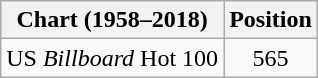<table class="wikitable plainrowheaders">
<tr>
<th>Chart (1958–2018)</th>
<th>Position</th>
</tr>
<tr>
<td>US <em>Billboard</em> Hot 100</td>
<td style="text-align:center;">565</td>
</tr>
</table>
